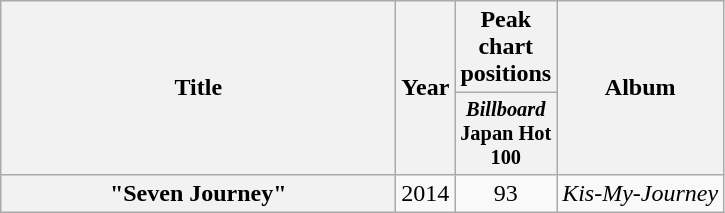<table class="wikitable plainrowheaders" style="text-align:center;">
<tr>
<th scope="col" rowspan="2" style="width:16em;">Title</th>
<th scope="col" rowspan="2">Year</th>
<th scope="col" colspan="1">Peak chart positions</th>
<th scope="col" rowspan="2">Album</th>
</tr>
<tr>
<th style="width:3em;font-size:85%"><em>Billboard</em> Japan Hot 100<br></th>
</tr>
<tr>
<th scope="row">"Seven Journey"</th>
<td>2014</td>
<td>93</td>
<td><em>Kis-My-Journey</em></td>
</tr>
</table>
